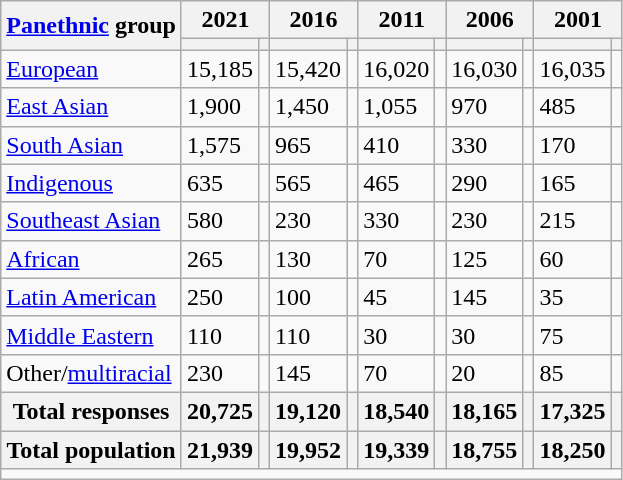<table class="wikitable collapsible sortable">
<tr>
<th rowspan="2"><a href='#'>Panethnic</a> group</th>
<th colspan="2">2021</th>
<th colspan="2">2016</th>
<th colspan="2">2011</th>
<th colspan="2">2006</th>
<th colspan="2">2001</th>
</tr>
<tr>
<th><a href='#'></a></th>
<th></th>
<th></th>
<th></th>
<th></th>
<th></th>
<th></th>
<th></th>
<th></th>
<th></th>
</tr>
<tr>
<td><a href='#'>European</a></td>
<td>15,185</td>
<td></td>
<td>15,420</td>
<td></td>
<td>16,020</td>
<td></td>
<td>16,030</td>
<td></td>
<td>16,035</td>
<td></td>
</tr>
<tr>
<td><a href='#'>East Asian</a></td>
<td>1,900</td>
<td></td>
<td>1,450</td>
<td></td>
<td>1,055</td>
<td></td>
<td>970</td>
<td></td>
<td>485</td>
<td></td>
</tr>
<tr>
<td><a href='#'>South Asian</a></td>
<td>1,575</td>
<td></td>
<td>965</td>
<td></td>
<td>410</td>
<td></td>
<td>330</td>
<td></td>
<td>170</td>
<td></td>
</tr>
<tr>
<td><a href='#'>Indigenous</a></td>
<td>635</td>
<td></td>
<td>565</td>
<td></td>
<td>465</td>
<td></td>
<td>290</td>
<td></td>
<td>165</td>
<td></td>
</tr>
<tr>
<td><a href='#'>Southeast Asian</a></td>
<td>580</td>
<td></td>
<td>230</td>
<td></td>
<td>330</td>
<td></td>
<td>230</td>
<td></td>
<td>215</td>
<td></td>
</tr>
<tr>
<td><a href='#'>African</a></td>
<td>265</td>
<td></td>
<td>130</td>
<td></td>
<td>70</td>
<td></td>
<td>125</td>
<td></td>
<td>60</td>
<td></td>
</tr>
<tr>
<td><a href='#'>Latin American</a></td>
<td>250</td>
<td></td>
<td>100</td>
<td></td>
<td>45</td>
<td></td>
<td>145</td>
<td></td>
<td>35</td>
<td></td>
</tr>
<tr>
<td><a href='#'>Middle Eastern</a></td>
<td>110</td>
<td></td>
<td>110</td>
<td></td>
<td>30</td>
<td></td>
<td>30</td>
<td></td>
<td>75</td>
<td></td>
</tr>
<tr>
<td>Other/<a href='#'>multiracial</a></td>
<td>230</td>
<td></td>
<td>145</td>
<td></td>
<td>70</td>
<td></td>
<td>20</td>
<td></td>
<td>85</td>
<td></td>
</tr>
<tr class="sortbottom">
<th>Total responses</th>
<th>20,725</th>
<th></th>
<th>19,120</th>
<th></th>
<th>18,540</th>
<th></th>
<th>18,165</th>
<th></th>
<th>17,325</th>
<th></th>
</tr>
<tr class="sortbottom">
<th>Total population</th>
<th>21,939</th>
<th></th>
<th>19,952</th>
<th></th>
<th>19,339</th>
<th></th>
<th>18,755</th>
<th></th>
<th>18,250</th>
<th></th>
</tr>
<tr class="sortbottom">
<td colspan="11"></td>
</tr>
</table>
